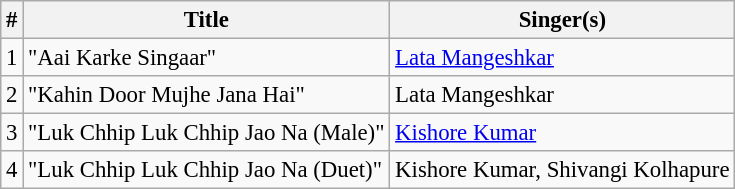<table class="wikitable" style="font-size:95%;">
<tr>
<th>#</th>
<th>Title</th>
<th>Singer(s)</th>
</tr>
<tr>
<td>1</td>
<td>"Aai Karke Singaar"</td>
<td><a href='#'>Lata Mangeshkar</a></td>
</tr>
<tr>
<td>2</td>
<td>"Kahin Door Mujhe Jana Hai"</td>
<td>Lata Mangeshkar</td>
</tr>
<tr>
<td>3</td>
<td>"Luk Chhip Luk Chhip Jao Na (Male)"</td>
<td><a href='#'>Kishore Kumar</a></td>
</tr>
<tr>
<td>4</td>
<td>"Luk Chhip Luk Chhip Jao Na (Duet)"</td>
<td>Kishore Kumar, Shivangi Kolhapure</td>
</tr>
</table>
